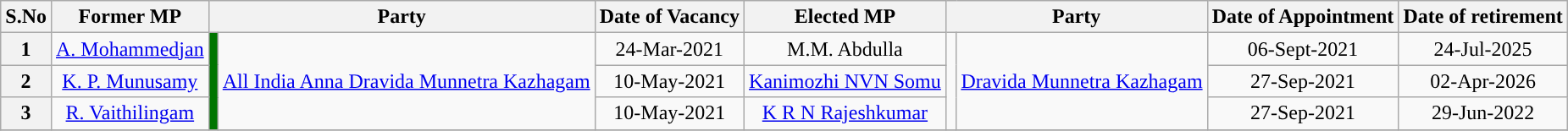<table class="wikitable sortable">
<tr>
<th>S.No</th>
<th>Former MP</th>
<th colspan="2">Party</th>
<th>Date of Vacancy</th>
<th>Elected MP</th>
<th colspan="2">Party</th>
<th><strong>Date of Appointment</strong></th>
<th>Date of retirement</th>
</tr>
<tr style="text-align:center;">
<th>1</th>
<td><a href='#'>A. Mohammedjan</a></td>
<td rowspan="3" bgcolor="#007500"></td>
<td rowspan="3"><a href='#'>All India Anna Dravida Munnetra Kazhagam</a></td>
<td>24-Mar-2021</td>
<td>M.M. Abdulla</td>
<td rowspan="3" width="1px"></td>
<td rowspan="3"><a href='#'>Dravida Munnetra Kazhagam</a></td>
<td>06-Sept-2021</td>
<td>24-Jul-2025</td>
</tr>
<tr style="text-align:center;">
<th>2</th>
<td><a href='#'>K. P. Munusamy</a></td>
<td>10-May-2021</td>
<td><a href='#'>Kanimozhi NVN Somu</a></td>
<td>27-Sep-2021</td>
<td>02-Apr-2026</td>
</tr>
<tr style="text-align:center;">
<th>3</th>
<td><a href='#'>R. Vaithilingam</a></td>
<td>10-May-2021</td>
<td><a href='#'>K R N Rajeshkumar</a></td>
<td>27-Sep-2021</td>
<td>29-Jun-2022</td>
</tr>
<tr style="text-align:center;">
</tr>
</table>
